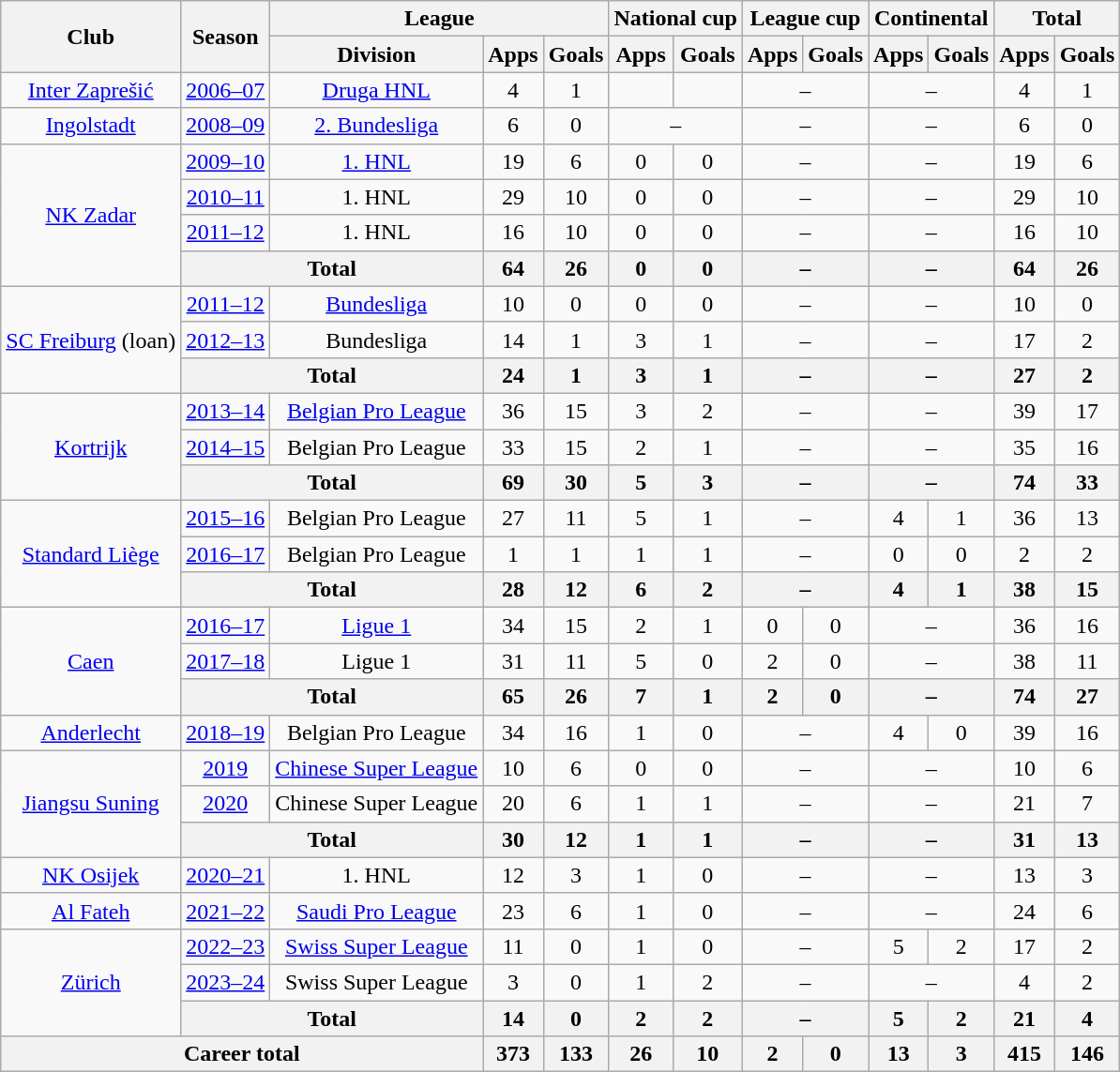<table class="wikitable" style="text-align:center">
<tr>
<th rowspan="2">Club</th>
<th rowspan="2">Season</th>
<th colspan="3">League</th>
<th colspan="2">National cup</th>
<th colspan="2">League cup</th>
<th colspan="2">Continental</th>
<th colspan="2">Total</th>
</tr>
<tr>
<th>Division</th>
<th>Apps</th>
<th>Goals</th>
<th>Apps</th>
<th>Goals</th>
<th>Apps</th>
<th>Goals</th>
<th>Apps</th>
<th>Goals</th>
<th>Apps</th>
<th>Goals</th>
</tr>
<tr>
<td><a href='#'>Inter Zaprešić</a></td>
<td><a href='#'>2006–07</a></td>
<td><a href='#'>Druga HNL</a></td>
<td>4</td>
<td>1</td>
<td></td>
<td></td>
<td colspan="2">–</td>
<td colspan="2">–</td>
<td>4</td>
<td>1</td>
</tr>
<tr>
<td><a href='#'>Ingolstadt</a></td>
<td><a href='#'>2008–09</a></td>
<td><a href='#'>2. Bundesliga</a></td>
<td>6</td>
<td>0</td>
<td colspan="2">–</td>
<td colspan="2">–</td>
<td colspan="2">–</td>
<td>6</td>
<td>0</td>
</tr>
<tr>
<td rowspan="4"><a href='#'>NK Zadar</a></td>
<td><a href='#'>2009–10</a></td>
<td><a href='#'>1. HNL</a></td>
<td>19</td>
<td>6</td>
<td>0</td>
<td>0</td>
<td colspan="2">–</td>
<td colspan="2">–</td>
<td>19</td>
<td>6</td>
</tr>
<tr>
<td><a href='#'>2010–11</a></td>
<td>1. HNL</td>
<td>29</td>
<td>10</td>
<td>0</td>
<td>0</td>
<td colspan="2">–</td>
<td colspan="2">–</td>
<td>29</td>
<td>10</td>
</tr>
<tr>
<td><a href='#'>2011–12</a></td>
<td>1. HNL</td>
<td>16</td>
<td>10</td>
<td>0</td>
<td>0</td>
<td colspan="2">–</td>
<td colspan="2">–</td>
<td>16</td>
<td>10</td>
</tr>
<tr>
<th colspan="2">Total</th>
<th>64</th>
<th>26</th>
<th>0</th>
<th>0</th>
<th colspan="2">–</th>
<th colspan="2">–</th>
<th>64</th>
<th>26</th>
</tr>
<tr>
<td rowspan="3"><a href='#'>SC Freiburg</a> (loan)</td>
<td><a href='#'>2011–12</a></td>
<td><a href='#'>Bundesliga</a></td>
<td>10</td>
<td>0</td>
<td>0</td>
<td>0</td>
<td colspan="2">–</td>
<td colspan="2">–</td>
<td>10</td>
<td>0</td>
</tr>
<tr>
<td><a href='#'>2012–13</a></td>
<td>Bundesliga</td>
<td>14</td>
<td>1</td>
<td>3</td>
<td>1</td>
<td colspan="2">–</td>
<td colspan="2">–</td>
<td>17</td>
<td>2</td>
</tr>
<tr>
<th colspan="2">Total</th>
<th>24</th>
<th>1</th>
<th>3</th>
<th>1</th>
<th colspan="2">–</th>
<th colspan="2">–</th>
<th>27</th>
<th>2</th>
</tr>
<tr>
<td rowspan="3"><a href='#'>Kortrijk</a></td>
<td><a href='#'>2013–14</a></td>
<td><a href='#'>Belgian Pro League</a></td>
<td>36</td>
<td>15</td>
<td>3</td>
<td>2</td>
<td colspan="2">–</td>
<td colspan="2">–</td>
<td>39</td>
<td>17</td>
</tr>
<tr>
<td><a href='#'>2014–15</a></td>
<td>Belgian Pro League</td>
<td>33</td>
<td>15</td>
<td>2</td>
<td>1</td>
<td colspan="2">–</td>
<td colspan="2">–</td>
<td>35</td>
<td>16</td>
</tr>
<tr>
<th colspan="2">Total</th>
<th>69</th>
<th>30</th>
<th>5</th>
<th>3</th>
<th colspan="2">–</th>
<th colspan="2">–</th>
<th>74</th>
<th>33</th>
</tr>
<tr>
<td rowspan="3"><a href='#'>Standard Liège</a></td>
<td><a href='#'>2015–16</a></td>
<td>Belgian Pro League</td>
<td>27</td>
<td>11</td>
<td>5</td>
<td>1</td>
<td colspan="2">–</td>
<td>4</td>
<td>1</td>
<td>36</td>
<td>13</td>
</tr>
<tr>
<td><a href='#'>2016–17</a></td>
<td>Belgian Pro League</td>
<td>1</td>
<td>1</td>
<td>1</td>
<td>1</td>
<td colspan="2">–</td>
<td>0</td>
<td>0</td>
<td>2</td>
<td>2</td>
</tr>
<tr>
<th colspan="2">Total</th>
<th>28</th>
<th>12</th>
<th>6</th>
<th>2</th>
<th colspan="2">–</th>
<th>4</th>
<th>1</th>
<th>38</th>
<th>15</th>
</tr>
<tr>
<td rowspan="3"><a href='#'>Caen</a></td>
<td><a href='#'>2016–17</a></td>
<td><a href='#'>Ligue 1</a></td>
<td>34</td>
<td>15</td>
<td>2</td>
<td>1</td>
<td>0</td>
<td>0</td>
<td colspan="2">–</td>
<td>36</td>
<td>16</td>
</tr>
<tr>
<td><a href='#'>2017–18</a></td>
<td>Ligue 1</td>
<td>31</td>
<td>11</td>
<td>5</td>
<td>0</td>
<td>2</td>
<td>0</td>
<td colspan="2">–</td>
<td>38</td>
<td>11</td>
</tr>
<tr>
<th colspan="2">Total</th>
<th>65</th>
<th>26</th>
<th>7</th>
<th>1</th>
<th>2</th>
<th>0</th>
<th colspan="2">–</th>
<th>74</th>
<th>27</th>
</tr>
<tr>
<td><a href='#'>Anderlecht</a></td>
<td><a href='#'>2018–19</a></td>
<td>Belgian Pro League</td>
<td>34</td>
<td>16</td>
<td>1</td>
<td>0</td>
<td colspan="2">–</td>
<td>4</td>
<td>0</td>
<td>39</td>
<td>16</td>
</tr>
<tr>
<td rowspan="3"><a href='#'>Jiangsu Suning</a></td>
<td><a href='#'>2019</a></td>
<td><a href='#'>Chinese Super League</a></td>
<td>10</td>
<td>6</td>
<td>0</td>
<td>0</td>
<td colspan="2">–</td>
<td colspan="2">–</td>
<td>10</td>
<td>6</td>
</tr>
<tr>
<td><a href='#'>2020</a></td>
<td>Chinese Super League</td>
<td>20</td>
<td>6</td>
<td>1</td>
<td>1</td>
<td colspan="2">–</td>
<td colspan="2">–</td>
<td>21</td>
<td>7</td>
</tr>
<tr>
<th colspan="2">Total</th>
<th>30</th>
<th>12</th>
<th>1</th>
<th>1</th>
<th colspan="2">–</th>
<th colspan="2">–</th>
<th>31</th>
<th>13</th>
</tr>
<tr>
<td><a href='#'>NK Osijek</a></td>
<td><a href='#'>2020–21</a></td>
<td>1. HNL</td>
<td>12</td>
<td>3</td>
<td>1</td>
<td>0</td>
<td colspan="2">–</td>
<td colspan="2">–</td>
<td>13</td>
<td>3</td>
</tr>
<tr>
<td><a href='#'>Al Fateh</a></td>
<td><a href='#'>2021–22</a></td>
<td><a href='#'>Saudi Pro League</a></td>
<td>23</td>
<td>6</td>
<td>1</td>
<td>0</td>
<td colspan="2">–</td>
<td colspan="2">–</td>
<td>24</td>
<td>6</td>
</tr>
<tr>
<td rowspan="3"><a href='#'>Zürich</a></td>
<td><a href='#'>2022–23</a></td>
<td><a href='#'>Swiss Super League</a></td>
<td>11</td>
<td>0</td>
<td>1</td>
<td>0</td>
<td colspan="2">–</td>
<td>5</td>
<td>2</td>
<td>17</td>
<td>2</td>
</tr>
<tr>
<td><a href='#'>2023–24</a></td>
<td>Swiss Super League</td>
<td>3</td>
<td>0</td>
<td>1</td>
<td>2</td>
<td colspan="2">–</td>
<td colspan="2">–</td>
<td>4</td>
<td>2</td>
</tr>
<tr>
<th colspan="2">Total</th>
<th>14</th>
<th>0</th>
<th>2</th>
<th>2</th>
<th colspan="2">–</th>
<th>5</th>
<th>2</th>
<th>21</th>
<th>4</th>
</tr>
<tr>
<th colspan="3">Career total</th>
<th>373</th>
<th>133</th>
<th>26</th>
<th>10</th>
<th>2</th>
<th>0</th>
<th>13</th>
<th>3</th>
<th>415</th>
<th>146</th>
</tr>
</table>
